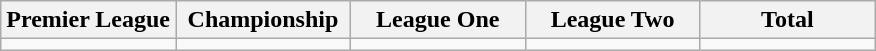<table class="wikitable">
<tr>
<th width="20%">Premier League</th>
<th width="20%">Championship</th>
<th width="20%">League One</th>
<th width="20%">League Two</th>
<th width="20%">Total</th>
</tr>
<tr>
<td></td>
<td></td>
<td></td>
<td></td>
<td></td>
</tr>
</table>
